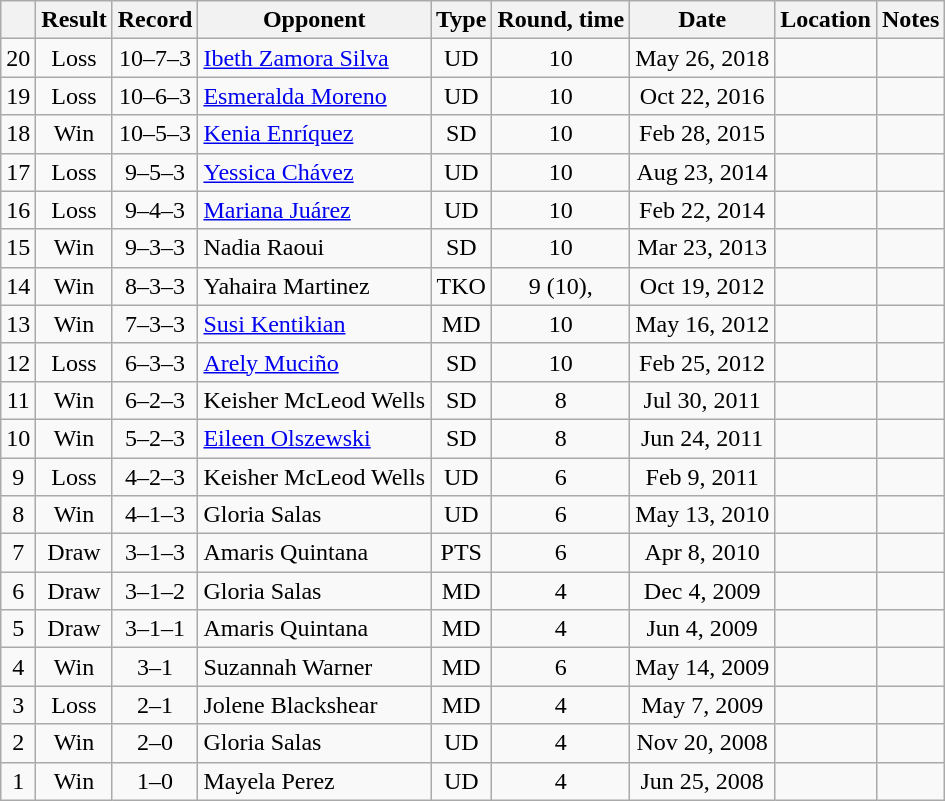<table class=wikitable style=text-align:center>
<tr>
<th></th>
<th>Result</th>
<th>Record</th>
<th>Opponent</th>
<th>Type</th>
<th>Round, time</th>
<th>Date</th>
<th>Location</th>
<th>Notes</th>
</tr>
<tr>
<td>20</td>
<td>Loss</td>
<td>10–7–3</td>
<td align=left><a href='#'>Ibeth Zamora Silva</a></td>
<td>UD</td>
<td>10</td>
<td>May 26, 2018</td>
<td align=left></td>
<td align=left></td>
</tr>
<tr>
<td>19</td>
<td>Loss</td>
<td>10–6–3</td>
<td align=left><a href='#'>Esmeralda Moreno</a></td>
<td>UD</td>
<td>10</td>
<td>Oct 22, 2016</td>
<td align=left></td>
<td align=left></td>
</tr>
<tr>
<td>18</td>
<td>Win</td>
<td>10–5–3</td>
<td align=left><a href='#'>Kenia Enríquez</a></td>
<td>SD</td>
<td>10</td>
<td>Feb 28, 2015</td>
<td align=left></td>
<td align=left></td>
</tr>
<tr>
<td>17</td>
<td>Loss</td>
<td>9–5–3</td>
<td align=left><a href='#'>Yessica Chávez</a></td>
<td>UD</td>
<td>10</td>
<td>Aug 23, 2014</td>
<td align=left></td>
<td align=left></td>
</tr>
<tr>
<td>16</td>
<td>Loss</td>
<td>9–4–3</td>
<td align=left><a href='#'>Mariana Juárez</a></td>
<td>UD</td>
<td>10</td>
<td>Feb 22, 2014</td>
<td align=left></td>
<td align=left></td>
</tr>
<tr>
<td>15</td>
<td>Win</td>
<td>9–3–3</td>
<td align=left>Nadia Raoui</td>
<td>SD</td>
<td>10</td>
<td>Mar 23, 2013</td>
<td align=left></td>
<td align=left></td>
</tr>
<tr>
<td>14</td>
<td>Win</td>
<td>8–3–3</td>
<td align=left>Yahaira Martinez</td>
<td>TKO</td>
<td>9 (10), </td>
<td>Oct 19, 2012</td>
<td align=left></td>
<td align=left></td>
</tr>
<tr>
<td>13</td>
<td>Win</td>
<td>7–3–3</td>
<td align=left><a href='#'>Susi Kentikian</a></td>
<td>MD</td>
<td>10</td>
<td>May 16, 2012</td>
<td align=left></td>
<td align=left></td>
</tr>
<tr>
<td>12</td>
<td>Loss</td>
<td>6–3–3</td>
<td align=left><a href='#'>Arely Muciño</a></td>
<td>SD</td>
<td>10</td>
<td>Feb 25, 2012</td>
<td align=left></td>
<td align=left></td>
</tr>
<tr>
<td>11</td>
<td>Win</td>
<td>6–2–3</td>
<td align=left>Keisher McLeod Wells</td>
<td>SD</td>
<td>8</td>
<td>Jul 30, 2011</td>
<td align=left></td>
<td align=left></td>
</tr>
<tr>
<td>10</td>
<td>Win</td>
<td>5–2–3</td>
<td align=left><a href='#'>Eileen Olszewski</a></td>
<td>SD</td>
<td>8</td>
<td>Jun 24, 2011</td>
<td align=left></td>
<td align=left></td>
</tr>
<tr>
<td>9</td>
<td>Loss</td>
<td>4–2–3</td>
<td align=left>Keisher McLeod Wells</td>
<td>UD</td>
<td>6</td>
<td>Feb 9, 2011</td>
<td align=left></td>
<td align=left></td>
</tr>
<tr>
<td>8</td>
<td>Win</td>
<td>4–1–3</td>
<td align=left>Gloria Salas</td>
<td>UD</td>
<td>6</td>
<td>May 13, 2010</td>
<td align=left></td>
<td align=left></td>
</tr>
<tr>
<td>7</td>
<td>Draw</td>
<td>3–1–3</td>
<td align=left>Amaris Quintana</td>
<td>PTS</td>
<td>6</td>
<td>Apr 8, 2010</td>
<td align=left></td>
<td align=left></td>
</tr>
<tr>
<td>6</td>
<td>Draw</td>
<td>3–1–2</td>
<td align=left>Gloria Salas</td>
<td>MD</td>
<td>4</td>
<td>Dec 4, 2009</td>
<td align=left></td>
<td align=left></td>
</tr>
<tr>
<td>5</td>
<td>Draw</td>
<td>3–1–1</td>
<td align=left>Amaris Quintana</td>
<td>MD</td>
<td>4</td>
<td>Jun 4, 2009</td>
<td align=left></td>
<td align=left></td>
</tr>
<tr>
<td>4</td>
<td>Win</td>
<td>3–1</td>
<td align=left>Suzannah Warner</td>
<td>MD</td>
<td>6</td>
<td>May 14, 2009</td>
<td align=left></td>
<td align=left></td>
</tr>
<tr>
<td>3</td>
<td>Loss</td>
<td>2–1</td>
<td align=left>Jolene Blackshear</td>
<td>MD</td>
<td>4</td>
<td>May 7, 2009</td>
<td align=left></td>
<td align=left></td>
</tr>
<tr>
<td>2</td>
<td>Win</td>
<td>2–0</td>
<td align=left>Gloria Salas</td>
<td>UD</td>
<td>4</td>
<td>Nov 20, 2008</td>
<td align=left></td>
<td align=left></td>
</tr>
<tr>
<td>1</td>
<td>Win</td>
<td>1–0</td>
<td align=left>Mayela Perez</td>
<td>UD</td>
<td>4</td>
<td>Jun 25, 2008</td>
<td align=left></td>
<td align=left></td>
</tr>
</table>
